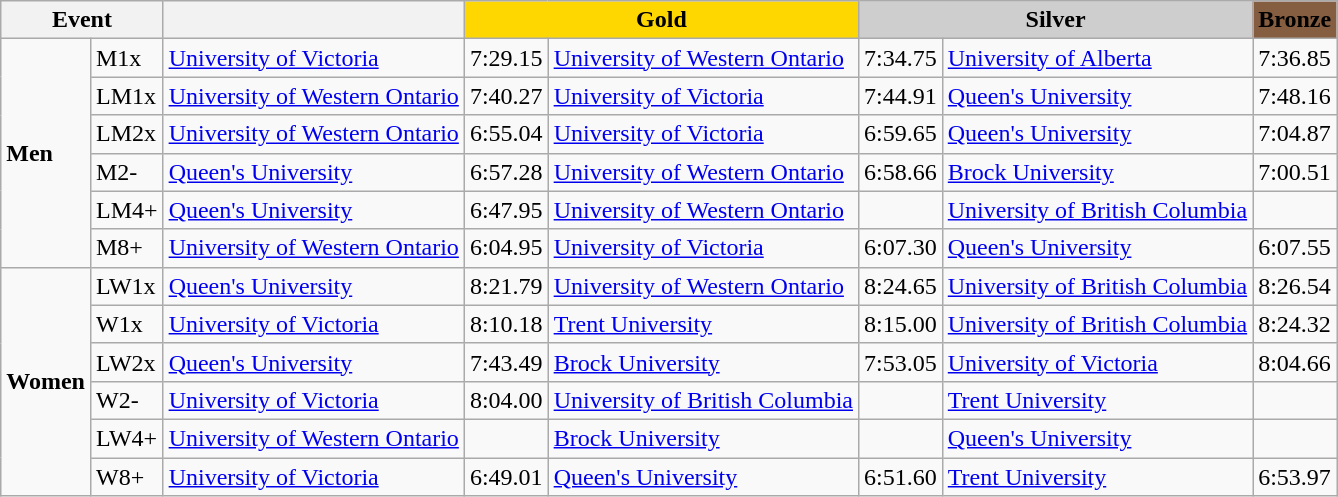<table class="wikitable mw-collapsible mw-collapsed">
<tr>
<th colspan="2">Event</th>
<th></th>
<th colspan="2" style="background:#FFD700;">Gold</th>
<th colspan="2" style="background:#CECECE;">Silver</th>
<th colspan="2" style="background:#855E42;">Bronze</th>
</tr>
<tr>
<td rowspan="6"><strong>Men</strong></td>
<td>M1x</td>
<td><a href='#'>University of Victoria</a></td>
<td>7:29.15</td>
<td><a href='#'>University of Western Ontario</a></td>
<td>7:34.75</td>
<td><a href='#'>University of Alberta</a></td>
<td>7:36.85</td>
</tr>
<tr>
<td>LM1x</td>
<td><a href='#'>University of Western Ontario</a></td>
<td>7:40.27</td>
<td><a href='#'>University of Victoria</a></td>
<td>7:44.91</td>
<td><a href='#'>Queen's University</a></td>
<td>7:48.16</td>
</tr>
<tr>
<td>LM2x</td>
<td><a href='#'>University of Western Ontario</a></td>
<td>6:55.04</td>
<td><a href='#'>University of Victoria</a></td>
<td>6:59.65</td>
<td><a href='#'>Queen's University</a></td>
<td>7:04.87</td>
</tr>
<tr>
<td>M2-</td>
<td><a href='#'>Queen's University</a></td>
<td>6:57.28</td>
<td><a href='#'>University of Western Ontario</a></td>
<td>6:58.66</td>
<td><a href='#'>Brock University</a></td>
<td>7:00.51</td>
</tr>
<tr>
<td>LM4+</td>
<td><a href='#'>Queen's University</a></td>
<td>6:47.95</td>
<td><a href='#'>University of Western Ontario</a></td>
<td></td>
<td><a href='#'>University of British Columbia</a></td>
<td></td>
</tr>
<tr>
<td>M8+</td>
<td><a href='#'>University of Western Ontario</a></td>
<td>6:04.95</td>
<td><a href='#'>University of Victoria</a></td>
<td>6:07.30</td>
<td><a href='#'>Queen's University</a></td>
<td>6:07.55</td>
</tr>
<tr>
<td rowspan="6"><strong>Women</strong></td>
<td>LW1x</td>
<td><a href='#'>Queen's University</a></td>
<td>8:21.79</td>
<td><a href='#'>University of Western Ontario</a></td>
<td>8:24.65</td>
<td><a href='#'>University of British Columbia</a></td>
<td>8:26.54</td>
</tr>
<tr>
<td>W1x</td>
<td><a href='#'>University of Victoria</a></td>
<td>8:10.18</td>
<td><a href='#'>Trent University</a></td>
<td>8:15.00</td>
<td><a href='#'>University of British Columbia</a></td>
<td>8:24.32</td>
</tr>
<tr>
<td>LW2x</td>
<td><a href='#'>Queen's University</a></td>
<td>7:43.49</td>
<td><a href='#'>Brock University</a></td>
<td>7:53.05</td>
<td><a href='#'>University of Victoria</a></td>
<td>8:04.66</td>
</tr>
<tr>
<td>W2-</td>
<td><a href='#'>University of Victoria</a></td>
<td>8:04.00</td>
<td><a href='#'>University of British Columbia</a></td>
<td></td>
<td><a href='#'>Trent University</a></td>
<td></td>
</tr>
<tr>
<td>LW4+</td>
<td><a href='#'>University of Western Ontario</a></td>
<td></td>
<td><a href='#'>Brock University</a></td>
<td></td>
<td><a href='#'>Queen's University</a></td>
<td></td>
</tr>
<tr>
<td>W8+</td>
<td><a href='#'>University of Victoria</a></td>
<td>6:49.01</td>
<td><a href='#'>Queen's University</a></td>
<td>6:51.60</td>
<td><a href='#'>Trent University</a></td>
<td>6:53.97</td>
</tr>
</table>
